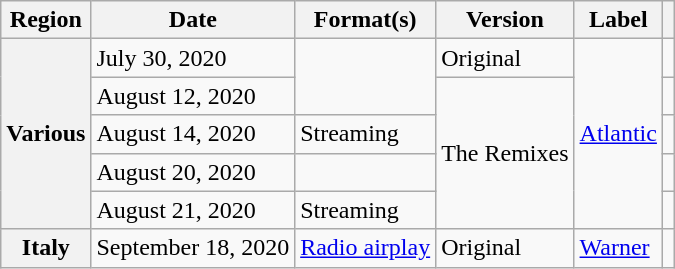<table class="wikitable plainrowheaders">
<tr>
<th scope="col">Region</th>
<th scope="col">Date</th>
<th scope="col">Format(s)</th>
<th scope="col">Version</th>
<th scope="col">Label</th>
<th scope="col"></th>
</tr>
<tr>
<th scope="row" rowspan="5">Various</th>
<td>July 30, 2020</td>
<td rowspan="2"></td>
<td>Original</td>
<td rowspan="5"><a href='#'>Atlantic</a></td>
<td style="text-align:center;"></td>
</tr>
<tr>
<td>August 12, 2020</td>
<td rowspan="4">The Remixes</td>
<td style="text-align:center;"></td>
</tr>
<tr>
<td>August 14, 2020</td>
<td>Streaming</td>
<td style="text-align:center;"></td>
</tr>
<tr>
<td>August 20, 2020</td>
<td></td>
<td style="text-align:center;"></td>
</tr>
<tr>
<td>August 21, 2020</td>
<td>Streaming</td>
<td style="text-align:center;"></td>
</tr>
<tr>
<th scope="row">Italy</th>
<td>September 18, 2020</td>
<td><a href='#'>Radio airplay</a></td>
<td>Original</td>
<td><a href='#'>Warner</a></td>
<td style="text-align:center;"></td>
</tr>
</table>
